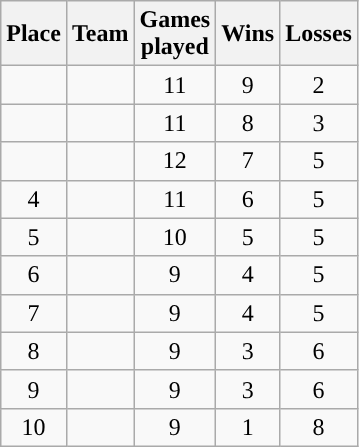<table class="wikitable" style="text-align:center;">
<tr>
<th>Place</th>
<th>Team</th>
<th>Games<br>played</th>
<th>Wins</th>
<th>Losses</th>
</tr>
<tr>
<td></td>
<td align=left></td>
<td>11</td>
<td>9</td>
<td>2</td>
</tr>
<tr>
<td></td>
<td align=left></td>
<td>11</td>
<td>8</td>
<td>3</td>
</tr>
<tr>
<td></td>
<td align=left></td>
<td>12</td>
<td>7</td>
<td>5</td>
</tr>
<tr>
<td>4</td>
<td align=left></td>
<td>11</td>
<td>6</td>
<td>5</td>
</tr>
<tr>
<td>5</td>
<td align=left></td>
<td>10</td>
<td>5</td>
<td>5</td>
</tr>
<tr>
<td>6</td>
<td align=left></td>
<td>9</td>
<td>4</td>
<td>5</td>
</tr>
<tr>
<td>7</td>
<td align=left></td>
<td>9</td>
<td>4</td>
<td>5</td>
</tr>
<tr>
<td>8</td>
<td align=left></td>
<td>9</td>
<td>3</td>
<td>6</td>
</tr>
<tr>
<td>9</td>
<td align=left></td>
<td>9</td>
<td>3</td>
<td>6</td>
</tr>
<tr>
<td>10</td>
<td align=left></td>
<td>9</td>
<td>1</td>
<td>8</td>
</tr>
</table>
